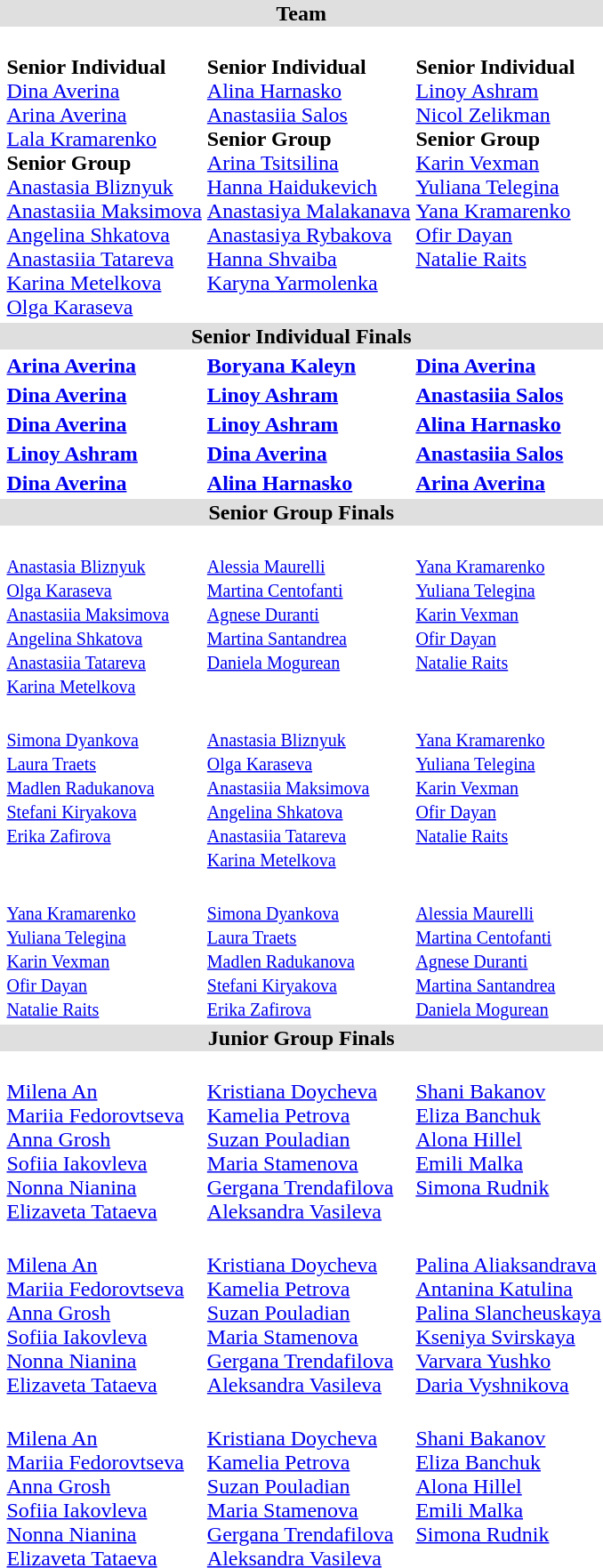<table>
<tr bgcolor="DFDFDF">
<td colspan="4" align="center"><strong>Team</strong></td>
</tr>
<tr>
<th scope=row style="text-align:left"><br></th>
<td valign="top"><strong></strong><br><strong>Senior Individual</strong><br><a href='#'>Dina Averina</a><br><a href='#'>Arina Averina</a><br><a href='#'>Lala Kramarenko</a><br><strong>Senior Group</strong><br><a href='#'>Anastasia Bliznyuk</a><br><a href='#'>Anastasiia Maksimova</a><br><a href='#'>Angelina Shkatova</a><br><a href='#'>Anastasiia Tatareva</a><br><a href='#'>Karina Metelkova</a><br><a href='#'>Olga Karaseva</a></td>
<td valign="top"><strong></strong><br><strong>Senior Individual</strong><br><a href='#'>Alina Harnasko</a><br><a href='#'>Anastasiia Salos</a><br><strong>Senior Group</strong><br><a href='#'>Arina Tsitsilina</a><br><a href='#'>Hanna Haidukevich</a><br><a href='#'>Anastasiya Malakanava</a><br><a href='#'>Anastasiya Rybakova</a><br><a href='#'>Hanna Shvaiba</a><br><a href='#'>Karyna Yarmolenka</a></td>
<td valign="top"><strong></strong><br><strong>Senior Individual</strong><br><a href='#'>Linoy Ashram</a><br><a href='#'>Nicol Zelikman</a><br><strong>Senior Group</strong><br><a href='#'>Karin Vexman</a><br><a href='#'>Yuliana Telegina</a><br><a href='#'>Yana Kramarenko</a><br><a href='#'>Ofir Dayan</a><br><a href='#'>Natalie Raits</a></td>
</tr>
<tr bgcolor="DFDFDF">
<td colspan="4" align="center"><strong>Senior Individual Finals </strong></td>
</tr>
<tr>
<th scope=row style="text-align:left"><br></th>
<td><strong><a href='#'>Arina Averina</a></strong><br><small></small></td>
<td><strong><a href='#'>Boryana Kaleyn</a></strong><br><small></small></td>
<td><strong><a href='#'>Dina Averina</a></strong><br><small></small></td>
</tr>
<tr>
<th scope=row style="text-align:left"><br></th>
<td><strong><a href='#'>Dina Averina</a></strong><br><small></small></td>
<td><strong><a href='#'>Linoy Ashram</a></strong><br><small></small></td>
<td><strong><a href='#'>Anastasiia Salos</a></strong><br><small></small></td>
</tr>
<tr>
<th scope=row style="text-align:left"><br></th>
<td><strong><a href='#'>Dina Averina</a></strong><br><small></small></td>
<td><strong><a href='#'>Linoy Ashram</a></strong><br><small></small></td>
<td><strong><a href='#'>Alina Harnasko</a></strong><br><small></small></td>
</tr>
<tr>
<th scope=row style="text-align:left"><br></th>
<td><strong><a href='#'>Linoy Ashram</a></strong><br><small></small></td>
<td><strong><a href='#'>Dina Averina</a></strong><br><small></small></td>
<td><strong><a href='#'>Anastasiia Salos</a></strong><br><small></small></td>
</tr>
<tr>
<th scope=row style="text-align:left"><br></th>
<td><strong><a href='#'>Dina Averina</a></strong><br><small></small></td>
<td><strong><a href='#'>Alina Harnasko</a></strong><br><small></small></td>
<td><strong><a href='#'>Arina Averina</a></strong><br><small></small></td>
</tr>
<tr bgcolor="DFDFDF">
<td colspan="4" align="center"><strong>Senior Group Finals</strong></td>
</tr>
<tr>
<th scope=row style="text-align:left"><br></th>
<td valign="top"><strong></strong><br><small><a href='#'>Anastasia Bliznyuk</a><br><a href='#'>Olga Karaseva</a><br><a href='#'>Anastasiia Maksimova</a><br><a href='#'>Angelina Shkatova</a><br><a href='#'>Anastasiia Tatareva</a><br><a href='#'>Karina Metelkova</a></small></td>
<td valign="top"><strong></strong><br><small><a href='#'>Alessia Maurelli</a><br><a href='#'>Martina Centofanti</a><br><a href='#'>Agnese Duranti</a><br><a href='#'>Martina Santandrea</a><br><a href='#'>Daniela Mogurean</a></small></td>
<td valign="top"><strong></strong><br><small><a href='#'>Yana Kramarenko</a><br><a href='#'>Yuliana Telegina</a><br><a href='#'>Karin Vexman</a><br><a href='#'>Ofir Dayan</a><br><a href='#'>Natalie Raits</a></small></td>
</tr>
<tr>
<th scope=row style="text-align:left"><br></th>
<td valign="top"><strong></strong><br><small><a href='#'>Simona Dyankova</a><br><a href='#'>Laura Traets</a><br><a href='#'>Madlen Radukanova</a><br><a href='#'>Stefani Kiryakova</a><br><a href='#'>Erika Zafirova</a></small></td>
<td valign="top"><strong></strong><br><small><a href='#'>Anastasia Bliznyuk</a><br><a href='#'>Olga Karaseva</a><br><a href='#'>Anastasiia Maksimova</a><br><a href='#'>Angelina Shkatova</a><br><a href='#'>Anastasiia Tatareva</a><br><a href='#'>Karina Metelkova</a></small></td>
<td valign="top"><strong></strong><br><small><a href='#'>Yana Kramarenko</a><br><a href='#'>Yuliana Telegina</a><br><a href='#'>Karin Vexman</a><br><a href='#'>Ofir Dayan</a><br><a href='#'>Natalie Raits</a></small></td>
</tr>
<tr>
<th scope=row style="text-align:left"><br></th>
<td valign="top"><strong></strong><br><small><a href='#'>Yana Kramarenko</a><br><a href='#'>Yuliana Telegina</a><br><a href='#'>Karin Vexman</a><br><a href='#'>Ofir Dayan</a><br><a href='#'>Natalie Raits</a></small></td>
<td valign="top"><strong></strong><br><small><a href='#'>Simona Dyankova</a><br><a href='#'>Laura Traets</a><br><a href='#'>Madlen Radukanova</a><br><a href='#'>Stefani Kiryakova</a><br><a href='#'>Erika Zafirova</a></small></td>
<td valign="top"><strong></strong><br><small><a href='#'>Alessia Maurelli</a><br><a href='#'>Martina Centofanti</a><br><a href='#'>Agnese Duranti</a><br><a href='#'>Martina Santandrea</a><br><a href='#'>Daniela Mogurean</a></small></td>
</tr>
<tr bgcolor="DFDFDF">
<td colspan="4" align="center"><strong>Junior Group Finals</strong></td>
</tr>
<tr>
<th scope=row style="text-align:left"><br></th>
<td valign="top"><strong></strong><br><a href='#'>Milena An</a><br><a href='#'>Mariia Fedorovtseva</a><br><a href='#'>Anna Grosh</a><br><a href='#'>Sofiia Iakovleva</a><br><a href='#'>Nonna Nianina</a><br><a href='#'>Elizaveta Tataeva</a></td>
<td valign="top"><strong></strong><br><a href='#'>Kristiana Doycheva</a><br><a href='#'>Kamelia Petrova</a><br><a href='#'>Suzan Pouladian</a><br><a href='#'>Maria Stamenova</a><br><a href='#'>Gergana Trendafilova</a><br><a href='#'>Aleksandra Vasileva</a></td>
<td valign="top"><strong></strong><br><a href='#'>Shani Bakanov</a><br><a href='#'>Eliza Banchuk</a><br><a href='#'>Alona Hillel</a><br><a href='#'>Emili Malka</a><br><a href='#'>Simona Rudnik</a></td>
</tr>
<tr>
<th scope=row style="text-align:left"><br></th>
<td valign="top"><strong></strong><br><a href='#'>Milena An</a><br><a href='#'>Mariia Fedorovtseva</a><br><a href='#'>Anna Grosh</a><br><a href='#'>Sofiia Iakovleva</a><br><a href='#'>Nonna Nianina</a><br><a href='#'>Elizaveta Tataeva</a></td>
<td valign="top"><strong></strong><br><a href='#'>Kristiana Doycheva</a><br><a href='#'>Kamelia Petrova</a><br><a href='#'>Suzan Pouladian</a><br><a href='#'>Maria Stamenova</a><br><a href='#'>Gergana Trendafilova</a><br><a href='#'>Aleksandra Vasileva</a></td>
<td valign="top"><strong></strong><br><a href='#'>Palina Aliaksandrava</a><br><a href='#'>Antanina Katulina</a><br><a href='#'>Palina Slancheuskaya</a><br><a href='#'>Kseniya Svirskaya</a><br><a href='#'>Varvara Yushko</a><br><a href='#'>Daria Vyshnikova</a></td>
</tr>
<tr>
<th scope=row style="text-align:left"><br></th>
<td valign="top"><strong></strong><br><a href='#'>Milena An</a><br><a href='#'>Mariia Fedorovtseva</a><br><a href='#'>Anna Grosh</a><br><a href='#'>Sofiia Iakovleva</a><br><a href='#'>Nonna Nianina</a><br><a href='#'>Elizaveta Tataeva</a></td>
<td valign="top"><strong></strong><br><a href='#'>Kristiana Doycheva</a><br><a href='#'>Kamelia Petrova</a><br><a href='#'>Suzan Pouladian</a><br><a href='#'>Maria Stamenova</a><br><a href='#'>Gergana Trendafilova</a><br><a href='#'>Aleksandra Vasileva</a></td>
<td valign="top"><strong></strong><br><a href='#'>Shani Bakanov</a><br><a href='#'>Eliza Banchuk</a><br><a href='#'>Alona Hillel</a><br><a href='#'>Emili Malka</a><br><a href='#'>Simona Rudnik</a></td>
</tr>
<tr>
</tr>
</table>
